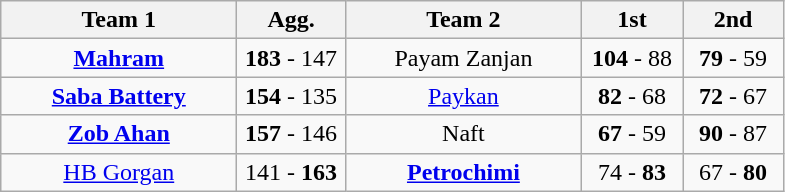<table class="wikitable" style="text-align:center">
<tr>
<th width=150>Team 1</th>
<th width=65>Agg.</th>
<th width=150>Team 2</th>
<th width=60>1st</th>
<th width=60>2nd</th>
</tr>
<tr>
<td><strong><a href='#'>Mahram</a></strong></td>
<td><strong>183</strong> - 147</td>
<td>Payam Zanjan</td>
<td><strong>104</strong> - 88</td>
<td><strong>79</strong> - 59</td>
</tr>
<tr>
<td><strong><a href='#'>Saba Battery</a></strong></td>
<td><strong>154</strong> - 135</td>
<td><a href='#'>Paykan</a></td>
<td><strong>82</strong> - 68</td>
<td><strong>72</strong> - 67</td>
</tr>
<tr>
<td><strong><a href='#'>Zob Ahan</a></strong></td>
<td><strong>157</strong> - 146</td>
<td>Naft</td>
<td><strong>67</strong> - 59</td>
<td><strong>90</strong> - 87</td>
</tr>
<tr>
<td><a href='#'>HB Gorgan</a></td>
<td>141 - <strong>163</strong></td>
<td><strong><a href='#'>Petrochimi</a></strong></td>
<td>74 - <strong>83</strong></td>
<td>67 - <strong>80</strong></td>
</tr>
</table>
